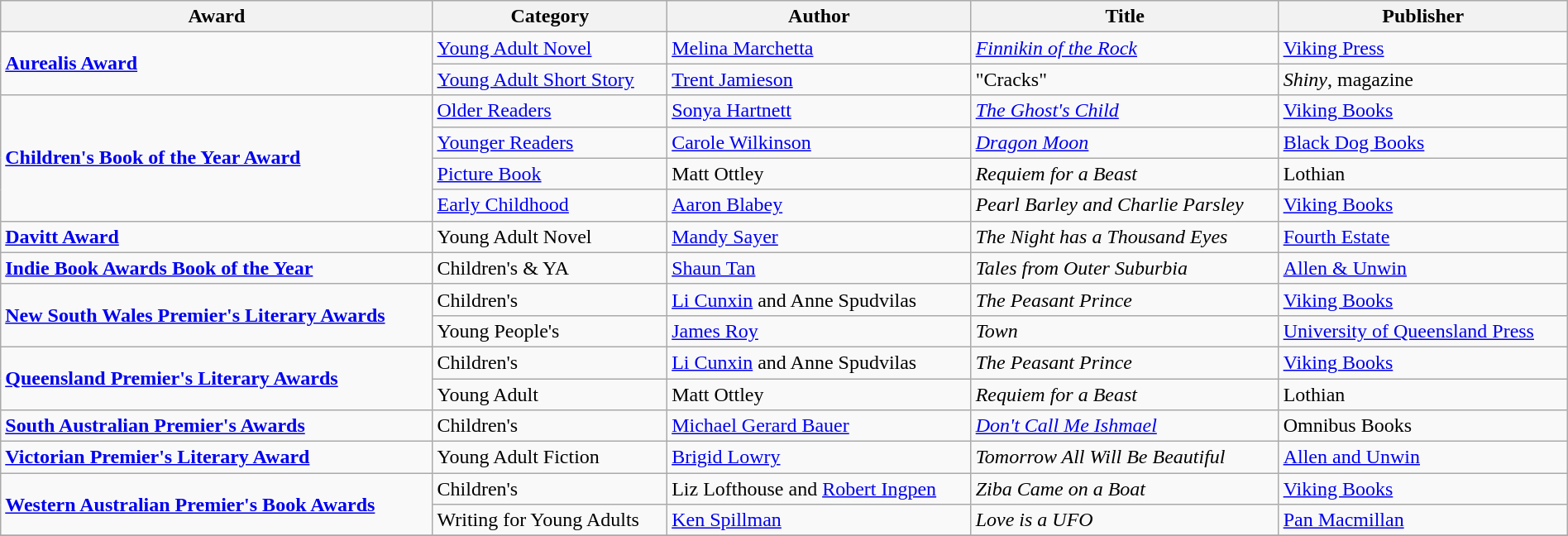<table class="wikitable" width=100%>
<tr>
<th>Award</th>
<th>Category</th>
<th>Author</th>
<th>Title</th>
<th>Publisher</th>
</tr>
<tr>
<td rowspan=2><strong><a href='#'>Aurealis Award</a></strong></td>
<td><a href='#'>Young Adult Novel</a></td>
<td><a href='#'>Melina Marchetta</a></td>
<td><em><a href='#'>Finnikin of the Rock</a></em></td>
<td><a href='#'>Viking Press</a></td>
</tr>
<tr>
<td><a href='#'>Young Adult Short Story</a></td>
<td><a href='#'>Trent Jamieson</a></td>
<td>"Cracks"</td>
<td><em>Shiny</em>, magazine</td>
</tr>
<tr>
<td rowspan=4><strong><a href='#'>Children's Book of the Year Award</a></strong></td>
<td><a href='#'>Older Readers</a></td>
<td><a href='#'>Sonya Hartnett</a></td>
<td><em><a href='#'>The Ghost's Child</a></em></td>
<td><a href='#'>Viking Books</a></td>
</tr>
<tr>
<td><a href='#'>Younger Readers</a></td>
<td><a href='#'>Carole Wilkinson</a></td>
<td><em><a href='#'>Dragon Moon</a></em></td>
<td><a href='#'>Black Dog Books</a></td>
</tr>
<tr>
<td><a href='#'>Picture Book</a></td>
<td>Matt Ottley</td>
<td><em>Requiem for a Beast</em></td>
<td>Lothian</td>
</tr>
<tr>
<td><a href='#'>Early Childhood</a></td>
<td><a href='#'>Aaron Blabey</a></td>
<td><em>Pearl Barley and Charlie Parsley</em></td>
<td><a href='#'>Viking Books</a></td>
</tr>
<tr>
<td><strong><a href='#'>Davitt Award</a></strong></td>
<td>Young Adult Novel</td>
<td><a href='#'>Mandy Sayer</a></td>
<td><em>The Night has a Thousand Eyes</em></td>
<td><a href='#'>Fourth Estate</a></td>
</tr>
<tr>
<td><strong><a href='#'>Indie Book Awards Book of the Year</a></strong></td>
<td>Children's & YA</td>
<td><a href='#'>Shaun Tan</a></td>
<td><em>Tales from Outer Suburbia</em></td>
<td><a href='#'>Allen & Unwin</a></td>
</tr>
<tr>
<td rowspan=2><strong><a href='#'>New South Wales Premier's Literary Awards</a></strong></td>
<td>Children's</td>
<td><a href='#'>Li Cunxin</a> and Anne Spudvilas</td>
<td><em>The Peasant Prince</em></td>
<td><a href='#'>Viking Books</a></td>
</tr>
<tr>
<td>Young People's</td>
<td><a href='#'>James Roy</a></td>
<td><em>Town</em></td>
<td><a href='#'>University of Queensland Press</a></td>
</tr>
<tr>
<td rowspan=2><strong><a href='#'>Queensland Premier's Literary Awards</a></strong></td>
<td>Children's</td>
<td><a href='#'>Li Cunxin</a> and Anne Spudvilas</td>
<td><em>The Peasant Prince</em></td>
<td><a href='#'>Viking Books</a></td>
</tr>
<tr>
<td>Young Adult</td>
<td>Matt Ottley</td>
<td><em>Requiem for a Beast</em></td>
<td>Lothian</td>
</tr>
<tr>
<td><strong><a href='#'>South Australian Premier's Awards</a></strong></td>
<td>Children's</td>
<td><a href='#'>Michael Gerard Bauer</a></td>
<td><em><a href='#'>Don't Call Me Ishmael</a></em></td>
<td>Omnibus Books</td>
</tr>
<tr>
<td><strong><a href='#'>Victorian Premier's Literary Award</a></strong></td>
<td>Young Adult Fiction</td>
<td><a href='#'>Brigid Lowry</a></td>
<td><em>Tomorrow All Will Be Beautiful</em></td>
<td><a href='#'>Allen and Unwin</a></td>
</tr>
<tr>
<td rowspan=2><strong><a href='#'>Western Australian Premier's Book Awards</a></strong></td>
<td>Children's</td>
<td>Liz Lofthouse and <a href='#'>Robert Ingpen</a></td>
<td><em>Ziba Came on a Boat</em></td>
<td><a href='#'>Viking Books</a></td>
</tr>
<tr>
<td>Writing for Young Adults</td>
<td><a href='#'>Ken Spillman</a></td>
<td><em>Love is a UFO</em></td>
<td><a href='#'>Pan Macmillan</a></td>
</tr>
<tr>
</tr>
</table>
